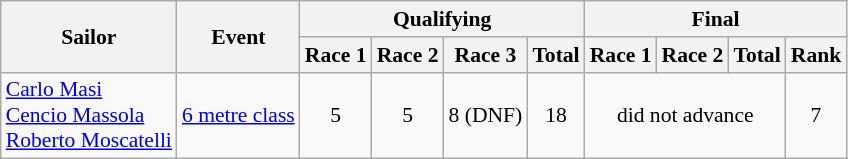<table class=wikitable style="font-size:90%">
<tr>
<th rowspan=2>Sailor</th>
<th rowspan=2>Event</th>
<th colspan=4>Qualifying</th>
<th colspan=4>Final</th>
</tr>
<tr>
<th>Race 1</th>
<th>Race 2</th>
<th>Race 3</th>
<th>Total</th>
<th>Race 1</th>
<th>Race 2</th>
<th>Total</th>
<th>Rank</th>
</tr>
<tr>
<td><a href='#'>Carlo Masi</a> <br> <a href='#'>Cencio Massola</a> <br> <a href='#'>Roberto Moscatelli</a></td>
<td><a href='#'>6 metre class</a></td>
<td align=center>5</td>
<td align=center>5</td>
<td align=center>8 (DNF)</td>
<td align=center>18</td>
<td align=center colspan=3>did not advance</td>
<td align=center>7</td>
</tr>
</table>
